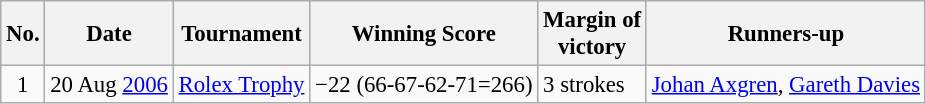<table class="wikitable" style="font-size:95%;">
<tr>
<th>No.</th>
<th>Date</th>
<th>Tournament</th>
<th>Winning Score</th>
<th>Margin of<br>victory</th>
<th>Runners-up</th>
</tr>
<tr>
<td align=center>1</td>
<td align=right>20 Aug <a href='#'>2006</a></td>
<td><a href='#'>Rolex Trophy</a></td>
<td>−22 (66-67-62-71=266)</td>
<td>3 strokes</td>
<td> <a href='#'>Johan Axgren</a>,  <a href='#'>Gareth Davies</a></td>
</tr>
</table>
